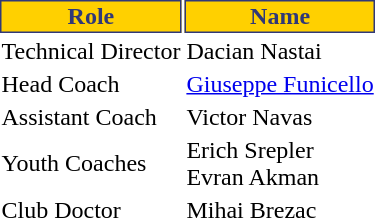<table class="toccolours">
<tr>
<th style="background:#ffd000;color:#303878;border:1px solid #303878;">Role</th>
<th style="background:#ffd000;color:#303878;border:1px solid #303878;">Name</th>
</tr>
<tr>
<td>Technical Director</td>
<td> Dacian Nastai</td>
</tr>
<tr>
<td>Head Coach</td>
<td> <a href='#'>Giuseppe Funicello</a></td>
</tr>
<tr>
<td>Assistant Coach</td>
<td> Victor Navas</td>
</tr>
<tr>
<td>Youth Coaches</td>
<td> Erich Srepler <br>  Evran Akman</td>
</tr>
<tr>
<td>Club Doctor</td>
<td> Mihai Brezac</td>
</tr>
</table>
